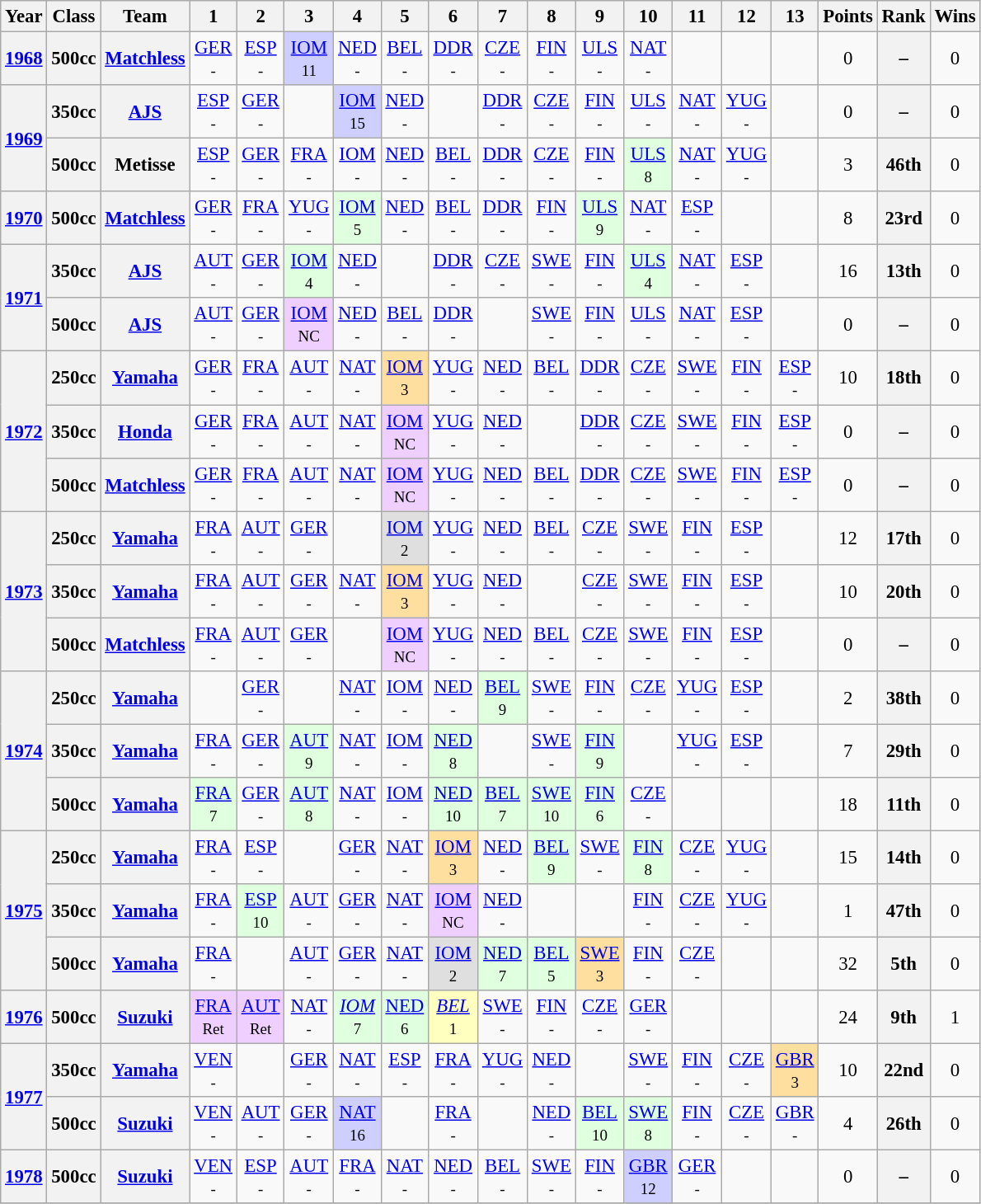<table class="wikitable" style="text-align:center; font-size:95%">
<tr>
<th>Year</th>
<th>Class</th>
<th>Team</th>
<th>1</th>
<th>2</th>
<th>3</th>
<th>4</th>
<th>5</th>
<th>6</th>
<th>7</th>
<th>8</th>
<th>9</th>
<th>10</th>
<th>11</th>
<th>12</th>
<th>13</th>
<th>Points</th>
<th>Rank</th>
<th>Wins</th>
</tr>
<tr>
<th><a href='#'>1968</a></th>
<th>500cc</th>
<th><a href='#'>Matchless</a></th>
<td><a href='#'>GER</a><br><small>-</small></td>
<td><a href='#'>ESP</a><br><small>-</small></td>
<td style="background:#CFCFFF;"><a href='#'>IOM</a><br><small>11</small></td>
<td><a href='#'>NED</a><br><small>-</small></td>
<td><a href='#'>BEL</a><br><small>-</small></td>
<td><a href='#'>DDR</a><br><small>-</small></td>
<td><a href='#'>CZE</a><br><small>-</small></td>
<td><a href='#'>FIN</a><br><small>-</small></td>
<td><a href='#'>ULS</a><br><small>-</small></td>
<td><a href='#'>NAT</a><br><small>-</small></td>
<td></td>
<td></td>
<td></td>
<td>0</td>
<th>–</th>
<td>0</td>
</tr>
<tr>
<th rowspan=2><a href='#'>1969</a></th>
<th>350cc</th>
<th><a href='#'>AJS</a></th>
<td><a href='#'>ESP</a><br><small>-</small></td>
<td><a href='#'>GER</a><br><small>-</small></td>
<td></td>
<td style="background:#CFCFFF;"><a href='#'>IOM</a><br><small>15</small></td>
<td><a href='#'>NED</a><br><small>-</small></td>
<td></td>
<td><a href='#'>DDR</a><br><small>-</small></td>
<td><a href='#'>CZE</a><br><small>-</small></td>
<td><a href='#'>FIN</a><br><small>-</small></td>
<td><a href='#'>ULS</a><br><small>-</small></td>
<td><a href='#'>NAT</a><br><small>-</small></td>
<td><a href='#'>YUG</a><br><small>-</small></td>
<td></td>
<td>0</td>
<th>–</th>
<td>0</td>
</tr>
<tr>
<th>500cc</th>
<th>Metisse</th>
<td><a href='#'>ESP</a><br><small>-</small></td>
<td><a href='#'>GER</a><br><small>-</small></td>
<td><a href='#'>FRA</a><br><small>-</small></td>
<td><a href='#'>IOM</a><br><small>-</small></td>
<td><a href='#'>NED</a><br><small>-</small></td>
<td><a href='#'>BEL</a><br><small>-</small></td>
<td><a href='#'>DDR</a><br><small>-</small></td>
<td><a href='#'>CZE</a><br><small>-</small></td>
<td><a href='#'>FIN</a><br><small>-</small></td>
<td style="background:#DFFFDF;"><a href='#'>ULS</a><br><small>8</small></td>
<td><a href='#'>NAT</a><br><small>-</small></td>
<td><a href='#'>YUG</a><br><small>-</small></td>
<td></td>
<td>3</td>
<th>46th</th>
<td>0</td>
</tr>
<tr>
<th><a href='#'>1970</a></th>
<th>500cc</th>
<th><a href='#'>Matchless</a></th>
<td><a href='#'>GER</a><br><small>-</small></td>
<td><a href='#'>FRA</a><br><small>-</small></td>
<td><a href='#'>YUG</a><br><small>-</small></td>
<td style="background:#DFFFDF;"><a href='#'>IOM</a><br><small>5</small></td>
<td><a href='#'>NED</a><br><small>-</small></td>
<td><a href='#'>BEL</a><br><small>-</small></td>
<td><a href='#'>DDR</a><br><small>-</small></td>
<td><a href='#'>FIN</a><br><small>-</small></td>
<td style="background:#DFFFDF;"><a href='#'>ULS</a><br><small>9</small></td>
<td><a href='#'>NAT</a><br><small>-</small></td>
<td><a href='#'>ESP</a><br><small>-</small></td>
<td></td>
<td></td>
<td>8</td>
<th>23rd</th>
<td>0</td>
</tr>
<tr>
<th rowspan=2><a href='#'>1971</a></th>
<th>350cc</th>
<th><a href='#'>AJS</a></th>
<td><a href='#'>AUT</a><br><small>-</small></td>
<td><a href='#'>GER</a><br><small>-</small></td>
<td style="background:#DFFFDF;"><a href='#'>IOM</a><br><small>4</small></td>
<td><a href='#'>NED</a><br><small>-</small></td>
<td></td>
<td><a href='#'>DDR</a><br><small>-</small></td>
<td><a href='#'>CZE</a><br><small>-</small></td>
<td><a href='#'>SWE</a><br><small>-</small></td>
<td><a href='#'>FIN</a><br><small>-</small></td>
<td style="background:#DFFFDF;"><a href='#'>ULS</a><br><small>4</small></td>
<td><a href='#'>NAT</a><br><small>-</small></td>
<td><a href='#'>ESP</a><br><small>-</small></td>
<td></td>
<td>16</td>
<th>13th</th>
<td>0</td>
</tr>
<tr>
<th>500cc</th>
<th><a href='#'>AJS</a></th>
<td><a href='#'>AUT</a><br><small>-</small></td>
<td><a href='#'>GER</a><br><small>-</small></td>
<td style="background:#EFCFFF;"><a href='#'>IOM</a><br><small>NC</small></td>
<td><a href='#'>NED</a><br><small>-</small></td>
<td><a href='#'>BEL</a><br><small>-</small></td>
<td><a href='#'>DDR</a><br><small>-</small></td>
<td></td>
<td><a href='#'>SWE</a><br><small>-</small></td>
<td><a href='#'>FIN</a><br><small>-</small></td>
<td><a href='#'>ULS</a><br><small>-</small></td>
<td><a href='#'>NAT</a><br><small>-</small></td>
<td><a href='#'>ESP</a><br><small>-</small></td>
<td></td>
<td>0</td>
<th>–</th>
<td>0</td>
</tr>
<tr>
<th rowspan=3><a href='#'>1972</a></th>
<th>250cc</th>
<th><a href='#'>Yamaha</a></th>
<td><a href='#'>GER</a><br><small>-</small></td>
<td><a href='#'>FRA</a><br><small>-</small></td>
<td><a href='#'>AUT</a><br><small>-</small></td>
<td><a href='#'>NAT</a><br><small>-</small></td>
<td style="background:#FFDF9F;"><a href='#'>IOM</a><br><small>3</small></td>
<td><a href='#'>YUG</a><br><small>-</small></td>
<td><a href='#'>NED</a><br><small>-</small></td>
<td><a href='#'>BEL</a><br><small>-</small></td>
<td><a href='#'>DDR</a><br><small>-</small></td>
<td><a href='#'>CZE</a><br><small>-</small></td>
<td><a href='#'>SWE</a><br><small>-</small></td>
<td><a href='#'>FIN</a><br><small>-</small></td>
<td><a href='#'>ESP</a><br><small>-</small></td>
<td>10</td>
<th>18th</th>
<td>0</td>
</tr>
<tr>
<th>350cc</th>
<th><a href='#'>Honda</a></th>
<td><a href='#'>GER</a><br><small>-</small></td>
<td><a href='#'>FRA</a><br><small>-</small></td>
<td><a href='#'>AUT</a><br><small>-</small></td>
<td><a href='#'>NAT</a><br><small>-</small></td>
<td style="background:#EFCFFF;"><a href='#'>IOM</a><br><small>NC</small></td>
<td><a href='#'>YUG</a><br><small>-</small></td>
<td><a href='#'>NED</a><br><small>-</small></td>
<td></td>
<td><a href='#'>DDR</a><br><small>-</small></td>
<td><a href='#'>CZE</a><br><small>-</small></td>
<td><a href='#'>SWE</a><br><small>-</small></td>
<td><a href='#'>FIN</a><br><small>-</small></td>
<td><a href='#'>ESP</a><br><small>-</small></td>
<td>0</td>
<th>–</th>
<td>0</td>
</tr>
<tr>
<th>500cc</th>
<th><a href='#'>Matchless</a></th>
<td><a href='#'>GER</a><br><small>-</small></td>
<td><a href='#'>FRA</a><br><small>-</small></td>
<td><a href='#'>AUT</a><br><small>-</small></td>
<td><a href='#'>NAT</a><br><small>-</small></td>
<td style="background:#EFCFFF;"><a href='#'>IOM</a><br><small>NC</small></td>
<td><a href='#'>YUG</a><br><small>-</small></td>
<td><a href='#'>NED</a><br><small>-</small></td>
<td><a href='#'>BEL</a><br><small>-</small></td>
<td><a href='#'>DDR</a><br><small>-</small></td>
<td><a href='#'>CZE</a><br><small>-</small></td>
<td><a href='#'>SWE</a><br><small>-</small></td>
<td><a href='#'>FIN</a><br><small>-</small></td>
<td><a href='#'>ESP</a><br><small>-</small></td>
<td>0</td>
<th>–</th>
<td>0</td>
</tr>
<tr>
<th rowspan=3><a href='#'>1973</a></th>
<th>250cc</th>
<th><a href='#'>Yamaha</a></th>
<td><a href='#'>FRA</a><br><small>-</small></td>
<td><a href='#'>AUT</a><br><small>-</small></td>
<td><a href='#'>GER</a><br><small>-</small></td>
<td></td>
<td style="background:#DFDFDF;"><a href='#'>IOM</a><br><small>2</small></td>
<td><a href='#'>YUG</a><br><small>-</small></td>
<td><a href='#'>NED</a><br><small>-</small></td>
<td><a href='#'>BEL</a><br><small>-</small></td>
<td><a href='#'>CZE</a><br><small>-</small></td>
<td><a href='#'>SWE</a><br><small>-</small></td>
<td><a href='#'>FIN</a><br><small>-</small></td>
<td><a href='#'>ESP</a><br><small>-</small></td>
<td></td>
<td>12</td>
<th>17th</th>
<td>0</td>
</tr>
<tr>
<th>350cc</th>
<th><a href='#'>Yamaha</a></th>
<td><a href='#'>FRA</a><br><small>-</small></td>
<td><a href='#'>AUT</a><br><small>-</small></td>
<td><a href='#'>GER</a><br><small>-</small></td>
<td><a href='#'>NAT</a><br><small>-</small></td>
<td style="background:#FFDF9F;"><a href='#'>IOM</a><br><small>3</small></td>
<td><a href='#'>YUG</a><br><small>-</small></td>
<td><a href='#'>NED</a><br><small>-</small></td>
<td></td>
<td><a href='#'>CZE</a><br><small>-</small></td>
<td><a href='#'>SWE</a><br><small>-</small></td>
<td><a href='#'>FIN</a><br><small>-</small></td>
<td><a href='#'>ESP</a><br><small>-</small></td>
<td></td>
<td>10</td>
<th>20th</th>
<td>0</td>
</tr>
<tr>
<th>500cc</th>
<th><a href='#'>Matchless</a></th>
<td><a href='#'>FRA</a><br><small>-</small></td>
<td><a href='#'>AUT</a><br><small>-</small></td>
<td><a href='#'>GER</a><br><small>-</small></td>
<td></td>
<td style="background:#EFCFFF;"><a href='#'>IOM</a><br><small>NC</small></td>
<td><a href='#'>YUG</a><br><small>-</small></td>
<td><a href='#'>NED</a><br><small>-</small></td>
<td><a href='#'>BEL</a><br><small>-</small></td>
<td><a href='#'>CZE</a><br><small>-</small></td>
<td><a href='#'>SWE</a><br><small>-</small></td>
<td><a href='#'>FIN</a><br><small>-</small></td>
<td><a href='#'>ESP</a><br><small>-</small></td>
<td></td>
<td>0</td>
<th>–</th>
<td>0</td>
</tr>
<tr>
<th rowspan=3><a href='#'>1974</a></th>
<th>250cc</th>
<th><a href='#'>Yamaha</a></th>
<td></td>
<td><a href='#'>GER</a><br><small>-</small></td>
<td></td>
<td><a href='#'>NAT</a><br><small>-</small></td>
<td><a href='#'>IOM</a><br><small>-</small></td>
<td><a href='#'>NED</a><br><small>-</small></td>
<td style="background:#DFFFDF;"><a href='#'>BEL</a><br><small>9</small></td>
<td><a href='#'>SWE</a><br><small>-</small></td>
<td><a href='#'>FIN</a><br><small>-</small></td>
<td><a href='#'>CZE</a><br><small>-</small></td>
<td><a href='#'>YUG</a><br><small>-</small></td>
<td><a href='#'>ESP</a><br><small>-</small></td>
<td></td>
<td>2</td>
<th>38th</th>
<td>0</td>
</tr>
<tr>
<th>350cc</th>
<th><a href='#'>Yamaha</a></th>
<td><a href='#'>FRA</a><br><small>-</small></td>
<td><a href='#'>GER</a><br><small>-</small></td>
<td style="background:#DFFFDF;"><a href='#'>AUT</a><br><small>9</small></td>
<td><a href='#'>NAT</a><br><small>-</small></td>
<td><a href='#'>IOM</a><br><small>-</small></td>
<td style="background:#DFFFDF;"><a href='#'>NED</a><br><small>8</small></td>
<td></td>
<td><a href='#'>SWE</a><br><small>-</small></td>
<td style="background:#DFFFDF;"><a href='#'>FIN</a><br><small>9</small></td>
<td></td>
<td><a href='#'>YUG</a><br><small>-</small></td>
<td><a href='#'>ESP</a><br><small>-</small></td>
<td></td>
<td>7</td>
<th>29th</th>
<td>0</td>
</tr>
<tr>
<th>500cc</th>
<th><a href='#'>Yamaha</a></th>
<td style="background:#DFFFDF;"><a href='#'>FRA</a><br><small>7</small></td>
<td><a href='#'>GER</a><br><small>-</small></td>
<td style="background:#DFFFDF;"><a href='#'>AUT</a><br><small>8</small></td>
<td><a href='#'>NAT</a><br><small>-</small></td>
<td><a href='#'>IOM</a><br><small>-</small></td>
<td style="background:#DFFFDF;"><a href='#'>NED</a><br><small>10</small></td>
<td style="background:#DFFFDF;"><a href='#'>BEL</a><br><small>7</small></td>
<td style="background:#DFFFDF;"><a href='#'>SWE</a><br><small>10</small></td>
<td style="background:#DFFFDF;"><a href='#'>FIN</a><br><small>6</small></td>
<td><a href='#'>CZE</a><br><small>-</small></td>
<td></td>
<td></td>
<td></td>
<td>18</td>
<th>11th</th>
<td>0</td>
</tr>
<tr>
<th rowspan=3><a href='#'>1975</a></th>
<th>250cc</th>
<th><a href='#'>Yamaha</a></th>
<td><a href='#'>FRA</a><br><small>-</small></td>
<td><a href='#'>ESP</a><br><small>-</small></td>
<td></td>
<td><a href='#'>GER</a><br><small>-</small></td>
<td><a href='#'>NAT</a><br><small>-</small></td>
<td style="background:#FFDF9F;"><a href='#'>IOM</a><br><small>3</small></td>
<td><a href='#'>NED</a><br><small>-</small></td>
<td style="background:#DFFFDF;"><a href='#'>BEL</a><br><small>9</small></td>
<td><a href='#'>SWE</a><br><small>-</small></td>
<td style="background:#DFFFDF;"><a href='#'>FIN</a><br><small>8</small></td>
<td><a href='#'>CZE</a><br><small>-</small></td>
<td><a href='#'>YUG</a><br><small>-</small></td>
<td></td>
<td>15</td>
<th>14th</th>
<td>0</td>
</tr>
<tr>
<th>350cc</th>
<th><a href='#'>Yamaha</a></th>
<td><a href='#'>FRA</a><br><small>-</small></td>
<td style="background:#DFFFDF;"><a href='#'>ESP</a><br><small>10</small></td>
<td><a href='#'>AUT</a><br><small>-</small></td>
<td><a href='#'>GER</a><br><small>-</small></td>
<td><a href='#'>NAT</a><br><small>-</small></td>
<td style="background:#EFCFFF;"><a href='#'>IOM</a><br><small>NC</small></td>
<td><a href='#'>NED</a><br><small>-</small></td>
<td></td>
<td></td>
<td><a href='#'>FIN</a><br><small>-</small></td>
<td><a href='#'>CZE</a><br><small>-</small></td>
<td><a href='#'>YUG</a><br><small>-</small></td>
<td></td>
<td>1</td>
<th>47th</th>
<td>0</td>
</tr>
<tr>
<th>500cc</th>
<th><a href='#'>Yamaha</a></th>
<td><a href='#'>FRA</a><br><small>-</small></td>
<td></td>
<td><a href='#'>AUT</a><br><small>-</small></td>
<td><a href='#'>GER</a><br><small>-</small></td>
<td><a href='#'>NAT</a><br><small>-</small></td>
<td style="background:#DFDFDF;"><a href='#'>IOM</a><br><small>2</small></td>
<td style="background:#DFFFDF;"><a href='#'>NED</a><br><small>7</small></td>
<td style="background:#DFFFDF;"><a href='#'>BEL</a><br><small>5</small></td>
<td style="background:#FFDF9F;"><a href='#'>SWE</a><br><small>3</small></td>
<td><a href='#'>FIN</a><br><small>-</small></td>
<td><a href='#'>CZE</a><br><small>-</small></td>
<td></td>
<td></td>
<td>32</td>
<th>5th</th>
<td>0</td>
</tr>
<tr>
<th><a href='#'>1976</a></th>
<th>500cc</th>
<th><a href='#'>Suzuki</a></th>
<td style="background:#EFCFFF;"><a href='#'>FRA</a><br><small>Ret</small></td>
<td style="background:#EFCFFF;"><a href='#'>AUT</a><br><small>Ret</small></td>
<td><a href='#'>NAT</a><br><small>-</small></td>
<td style="background:#DFFFDF;"><em><a href='#'>IOM</a></em><br><small>7</small></td>
<td style="background:#DFFFDF;"><a href='#'>NED</a><br><small>6</small></td>
<td style="background:#FFFFBF;"><em><a href='#'>BEL</a></em><br><small>1</small></td>
<td><a href='#'>SWE</a><br><small>-</small></td>
<td><a href='#'>FIN</a><br><small>-</small></td>
<td><a href='#'>CZE</a><br><small>-</small></td>
<td><a href='#'>GER</a><br><small>-</small></td>
<td></td>
<td></td>
<td></td>
<td>24</td>
<th>9th</th>
<td>1</td>
</tr>
<tr>
<th rowspan=2><a href='#'>1977</a></th>
<th>350cc</th>
<th><a href='#'>Yamaha</a></th>
<td><a href='#'>VEN</a><br><small>-</small></td>
<td></td>
<td><a href='#'>GER</a><br><small>-</small></td>
<td><a href='#'>NAT</a><br><small>-</small></td>
<td><a href='#'>ESP</a><br><small>-</small></td>
<td><a href='#'>FRA</a><br><small>-</small></td>
<td><a href='#'>YUG</a><br><small>-</small></td>
<td><a href='#'>NED</a><br><small>-</small></td>
<td></td>
<td><a href='#'>SWE</a><br><small>-</small></td>
<td><a href='#'>FIN</a><br><small>-</small></td>
<td><a href='#'>CZE</a><br><small>-</small></td>
<td style="background:#FFDF9F;"><a href='#'>GBR</a><br><small>3</small></td>
<td>10</td>
<th>22nd</th>
<td>0</td>
</tr>
<tr>
<th>500cc</th>
<th><a href='#'>Suzuki</a></th>
<td><a href='#'>VEN</a><br><small>-</small></td>
<td><a href='#'>AUT</a><br><small>-</small></td>
<td><a href='#'>GER</a><br><small>-</small></td>
<td style="background:#CFCFFF;"><a href='#'>NAT</a><br><small>16</small></td>
<td></td>
<td><a href='#'>FRA</a><br><small>-</small></td>
<td></td>
<td><a href='#'>NED</a><br><small>-</small></td>
<td style="background:#DFFFDF;"><a href='#'>BEL</a><br><small>10</small></td>
<td style="background:#DFFFDF;"><a href='#'>SWE</a><br><small>8</small></td>
<td><a href='#'>FIN</a><br><small>-</small></td>
<td><a href='#'>CZE</a><br><small>-</small></td>
<td><a href='#'>GBR</a><br><small>-</small></td>
<td>4</td>
<th>26th</th>
<td>0</td>
</tr>
<tr>
<th><a href='#'>1978</a></th>
<th>500cc</th>
<th><a href='#'>Suzuki</a></th>
<td><a href='#'>VEN</a><br><small>-</small></td>
<td><a href='#'>ESP</a><br><small>-</small></td>
<td><a href='#'>AUT</a><br><small>-</small></td>
<td><a href='#'>FRA</a><br><small>-</small></td>
<td><a href='#'>NAT</a><br><small>-</small></td>
<td><a href='#'>NED</a><br><small>-</small></td>
<td><a href='#'>BEL</a><br><small>-</small></td>
<td><a href='#'>SWE</a><br><small>-</small></td>
<td><a href='#'>FIN</a><br><small>-</small></td>
<td style="background:#CFCFFF;"><a href='#'>GBR</a><br><small>12</small></td>
<td><a href='#'>GER</a><br><small>-</small></td>
<td></td>
<td></td>
<td>0</td>
<th>–</th>
<td>0</td>
</tr>
<tr>
</tr>
</table>
